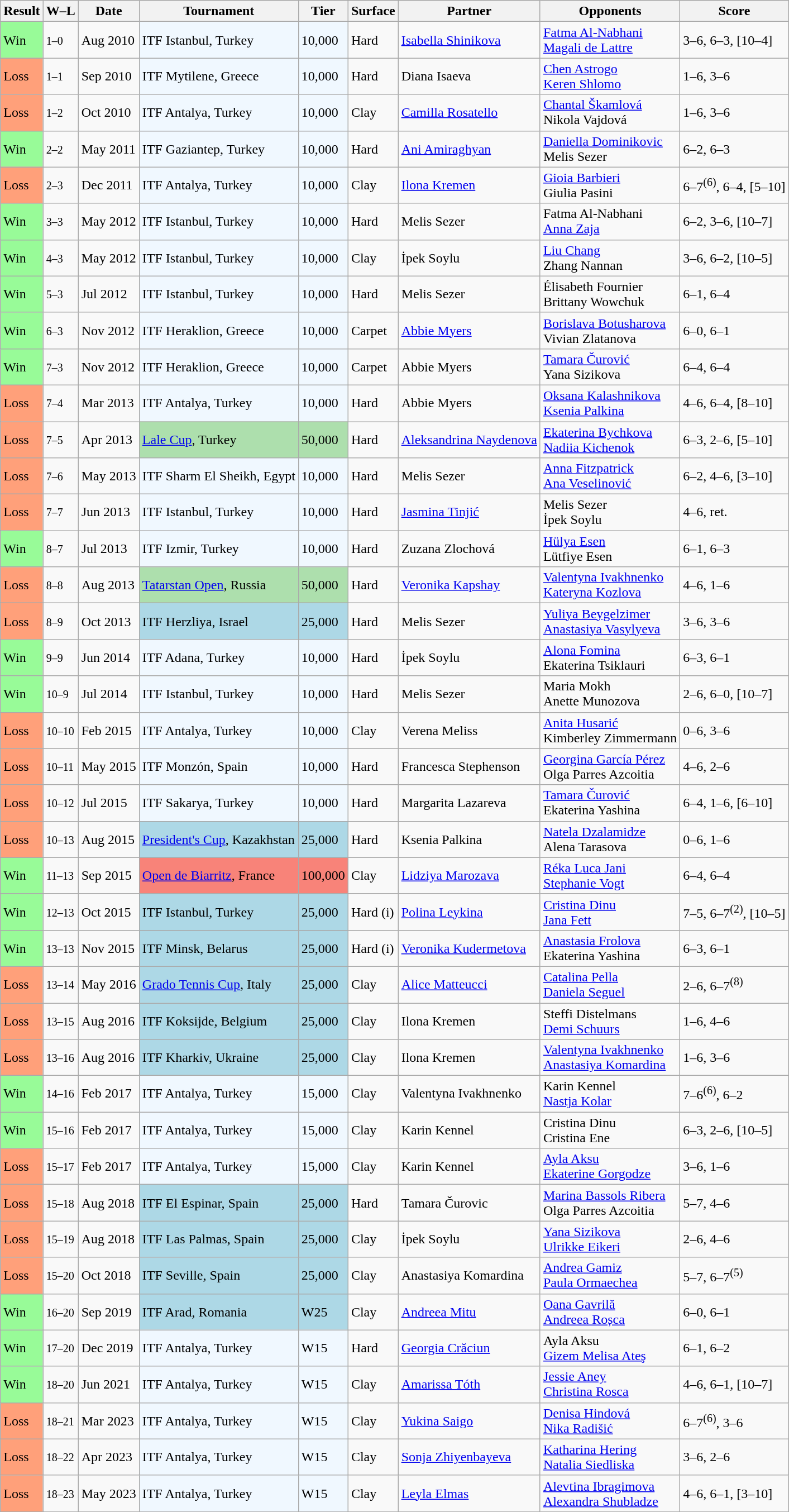<table class="wikitable sortable">
<tr>
<th>Result</th>
<th class="unsortable">W–L</th>
<th>Date</th>
<th>Tournament</th>
<th>Tier</th>
<th>Surface</th>
<th>Partner</th>
<th>Opponents</th>
<th class="unsortable">Score</th>
</tr>
<tr>
<td style="background:#98fb98;">Win</td>
<td><small>1–0</small></td>
<td>Aug 2010</td>
<td style="background:#f0f8ff;">ITF Istanbul, Turkey</td>
<td style="background:#f0f8ff;">10,000</td>
<td>Hard</td>
<td> <a href='#'>Isabella Shinikova</a></td>
<td> <a href='#'>Fatma Al-Nabhani</a> <br>  <a href='#'>Magali de Lattre</a></td>
<td>3–6, 6–3, [10–4]</td>
</tr>
<tr>
<td style="background:#ffa07a;">Loss</td>
<td><small>1–1</small></td>
<td>Sep 2010</td>
<td style="background:#f0f8ff;">ITF Mytilene, Greece</td>
<td style="background:#f0f8ff;">10,000</td>
<td>Hard</td>
<td> Diana Isaeva</td>
<td> <a href='#'>Chen Astrogo</a> <br>  <a href='#'>Keren Shlomo</a></td>
<td>1–6, 3–6</td>
</tr>
<tr>
<td style="background:#ffa07a;">Loss</td>
<td><small>1–2</small></td>
<td>Oct 2010</td>
<td style="background:#f0f8ff;">ITF Antalya, Turkey</td>
<td style="background:#f0f8ff;">10,000</td>
<td>Clay</td>
<td> <a href='#'>Camilla Rosatello</a></td>
<td> <a href='#'>Chantal Škamlová</a> <br>  Nikola Vajdová</td>
<td>1–6, 3–6</td>
</tr>
<tr>
<td style="background:#98fb98;">Win</td>
<td><small>2–2</small></td>
<td>May 2011</td>
<td style="background:#f0f8ff;">ITF Gaziantep, Turkey</td>
<td style="background:#f0f8ff;">10,000</td>
<td>Hard</td>
<td> <a href='#'>Ani Amiraghyan</a></td>
<td> <a href='#'>Daniella Dominikovic</a> <br>  Melis Sezer</td>
<td>6–2, 6–3</td>
</tr>
<tr>
<td style="background:#ffa07a;">Loss</td>
<td><small>2–3</small></td>
<td>Dec 2011</td>
<td style="background:#f0f8ff;">ITF Antalya, Turkey</td>
<td style="background:#f0f8ff;">10,000</td>
<td>Clay</td>
<td> <a href='#'>Ilona Kremen</a></td>
<td> <a href='#'>Gioia Barbieri</a> <br>  Giulia Pasini</td>
<td>6–7<sup>(6)</sup>, 6–4, [5–10]</td>
</tr>
<tr>
<td style="background:#98fb98;">Win</td>
<td><small>3–3</small></td>
<td>May 2012</td>
<td style="background:#f0f8ff;">ITF Istanbul, Turkey</td>
<td style="background:#f0f8ff;">10,000</td>
<td>Hard</td>
<td> Melis Sezer</td>
<td> Fatma Al-Nabhani <br>  <a href='#'>Anna Zaja</a></td>
<td>6–2, 3–6, [10–7]</td>
</tr>
<tr>
<td style="background:#98fb98;">Win</td>
<td><small>4–3</small></td>
<td>May 2012</td>
<td style="background:#f0f8ff;">ITF Istanbul, Turkey</td>
<td style="background:#f0f8ff;">10,000</td>
<td>Clay</td>
<td> İpek Soylu</td>
<td> <a href='#'>Liu Chang</a> <br>  Zhang Nannan</td>
<td>3–6, 6–2, [10–5]</td>
</tr>
<tr>
<td style="background:#98fb98;">Win</td>
<td><small>5–3</small></td>
<td>Jul 2012</td>
<td style="background:#f0f8ff;">ITF Istanbul, Turkey</td>
<td style="background:#f0f8ff;">10,000</td>
<td>Hard</td>
<td> Melis Sezer</td>
<td> Élisabeth Fournier <br>  Brittany Wowchuk</td>
<td>6–1, 6–4</td>
</tr>
<tr>
<td style="background:#98fb98;">Win</td>
<td><small>6–3</small></td>
<td>Nov 2012</td>
<td style="background:#f0f8ff;">ITF Heraklion, Greece</td>
<td style="background:#f0f8ff;">10,000</td>
<td>Carpet</td>
<td> <a href='#'>Abbie Myers</a></td>
<td> <a href='#'>Borislava Botusharova</a> <br>  Vivian Zlatanova</td>
<td>6–0, 6–1</td>
</tr>
<tr>
<td style="background:#98fb98;">Win</td>
<td><small>7–3</small></td>
<td>Nov 2012</td>
<td style="background:#f0f8ff;">ITF Heraklion, Greece</td>
<td style="background:#f0f8ff;">10,000</td>
<td>Carpet</td>
<td> Abbie Myers</td>
<td> <a href='#'>Tamara Čurović</a> <br>  Yana Sizikova</td>
<td>6–4, 6–4</td>
</tr>
<tr>
<td style="background:#ffa07a;">Loss</td>
<td><small>7–4</small></td>
<td>Mar 2013</td>
<td style="background:#f0f8ff;">ITF Antalya, Turkey</td>
<td style="background:#f0f8ff;">10,000</td>
<td>Hard</td>
<td> Abbie Myers</td>
<td> <a href='#'>Oksana Kalashnikova</a> <br>  <a href='#'>Ksenia Palkina</a></td>
<td>4–6, 6–4, [8–10]</td>
</tr>
<tr>
<td style="background:#ffa07a;">Loss</td>
<td><small>7–5</small></td>
<td>Apr 2013</td>
<td style="background:#addfad;"><a href='#'>Lale Cup</a>, Turkey</td>
<td style="background:#addfad;">50,000</td>
<td>Hard</td>
<td> <a href='#'>Aleksandrina Naydenova</a></td>
<td> <a href='#'>Ekaterina Bychkova</a> <br>  <a href='#'>Nadiia Kichenok</a></td>
<td>6–3, 2–6, [5–10]</td>
</tr>
<tr>
<td style="background:#ffa07a;">Loss</td>
<td><small>7–6</small></td>
<td>May 2013</td>
<td style="background:#f0f8ff;">ITF Sharm El Sheikh, Egypt</td>
<td style="background:#f0f8ff;">10,000</td>
<td>Hard</td>
<td> Melis Sezer</td>
<td> <a href='#'>Anna Fitzpatrick</a> <br>  <a href='#'>Ana Veselinović</a></td>
<td>6–2, 4–6, [3–10]</td>
</tr>
<tr>
<td style="background:#ffa07a;">Loss</td>
<td><small>7–7</small></td>
<td>Jun 2013</td>
<td style="background:#f0f8ff;">ITF Istanbul, Turkey</td>
<td style="background:#f0f8ff;">10,000</td>
<td>Hard</td>
<td> <a href='#'>Jasmina Tinjić</a></td>
<td> Melis Sezer <br>  İpek Soylu</td>
<td>4–6, ret.</td>
</tr>
<tr>
<td style="background:#98fb98;">Win</td>
<td><small>8–7</small></td>
<td>Jul 2013</td>
<td style="background:#f0f8ff;">ITF Izmir, Turkey</td>
<td style="background:#f0f8ff;">10,000</td>
<td>Hard</td>
<td> Zuzana Zlochová</td>
<td> <a href='#'>Hülya Esen</a> <br>  Lütfiye Esen</td>
<td>6–1, 6–3</td>
</tr>
<tr>
<td style="background:#ffa07a;">Loss</td>
<td><small>8–8</small></td>
<td>Aug 2013</td>
<td style="background:#addfad;"><a href='#'>Tatarstan Open</a>, Russia</td>
<td style="background:#addfad;">50,000</td>
<td>Hard</td>
<td> <a href='#'>Veronika Kapshay</a></td>
<td> <a href='#'>Valentyna Ivakhnenko</a> <br>  <a href='#'>Kateryna Kozlova</a></td>
<td>4–6, 1–6</td>
</tr>
<tr>
<td style="background:#ffa07a;">Loss</td>
<td><small>8–9</small></td>
<td>Oct 2013</td>
<td style="background:lightblue;">ITF Herzliya, Israel</td>
<td style="background:lightblue;">25,000</td>
<td>Hard</td>
<td> Melis Sezer</td>
<td> <a href='#'>Yuliya Beygelzimer</a> <br>  <a href='#'>Anastasiya Vasylyeva</a></td>
<td>3–6, 3–6</td>
</tr>
<tr>
<td style="background:#98fb98;">Win</td>
<td><small>9–9</small></td>
<td>Jun 2014</td>
<td style="background:#f0f8ff;">ITF Adana, Turkey</td>
<td style="background:#f0f8ff;">10,000</td>
<td>Hard</td>
<td> İpek Soylu</td>
<td> <a href='#'>Alona Fomina</a> <br>  Ekaterina Tsiklauri</td>
<td>6–3, 6–1</td>
</tr>
<tr>
<td style="background:#98fb98;">Win</td>
<td><small>10–9</small></td>
<td>Jul 2014</td>
<td style="background:#f0f8ff;">ITF Istanbul, Turkey</td>
<td style="background:#f0f8ff;">10,000</td>
<td>Hard</td>
<td> Melis Sezer</td>
<td> Maria Mokh <br>  Anette Munozova</td>
<td>2–6, 6–0, [10–7]</td>
</tr>
<tr>
<td style="background:#ffa07a;">Loss</td>
<td><small>10–10</small></td>
<td>Feb 2015</td>
<td style="background:#f0f8ff;">ITF Antalya, Turkey</td>
<td style="background:#f0f8ff;">10,000</td>
<td>Clay</td>
<td> Verena Meliss</td>
<td> <a href='#'>Anita Husarić</a> <br>  Kimberley Zimmermann</td>
<td>0–6, 3–6</td>
</tr>
<tr>
<td style="background:#ffa07a;">Loss</td>
<td><small>10–11</small></td>
<td>May 2015</td>
<td style="background:#f0f8ff;">ITF Monzón, Spain</td>
<td style="background:#f0f8ff;">10,000</td>
<td>Hard</td>
<td> Francesca Stephenson</td>
<td> <a href='#'>Georgina García Pérez</a> <br>  Olga Parres Azcoitia</td>
<td>4–6, 2–6</td>
</tr>
<tr>
<td style="background:#ffa07a;">Loss</td>
<td><small>10–12</small></td>
<td>Jul 2015</td>
<td style="background:#f0f8ff;">ITF Sakarya, Turkey</td>
<td style="background:#f0f8ff;">10,000</td>
<td>Hard</td>
<td> Margarita Lazareva</td>
<td> <a href='#'>Tamara Čurović</a> <br>  Ekaterina Yashina</td>
<td>6–4, 1–6, [6–10]</td>
</tr>
<tr>
<td style="background:#ffa07a;">Loss</td>
<td><small>10–13</small></td>
<td>Aug 2015</td>
<td style="background:lightblue;"><a href='#'>President's Cup</a>, Kazakhstan</td>
<td style="background:lightblue;">25,000</td>
<td>Hard</td>
<td> Ksenia Palkina</td>
<td> <a href='#'>Natela Dzalamidze</a> <br>  Alena Tarasova</td>
<td>0–6, 1–6</td>
</tr>
<tr>
<td style="background:#98fb98;">Win</td>
<td><small>11–13</small></td>
<td>Sep 2015</td>
<td style="background:#f88379;"><a href='#'>Open de Biarritz</a>, France</td>
<td style="background:#f88379;">100,000</td>
<td>Clay</td>
<td> <a href='#'>Lidziya Marozava</a></td>
<td> <a href='#'>Réka Luca Jani</a> <br>  <a href='#'>Stephanie Vogt</a></td>
<td>6–4, 6–4</td>
</tr>
<tr>
<td style="background:#98fb98;">Win</td>
<td><small>12–13</small></td>
<td>Oct 2015</td>
<td style="background:lightblue;">ITF Istanbul, Turkey</td>
<td style="background:lightblue;">25,000</td>
<td>Hard (i)</td>
<td> <a href='#'>Polina Leykina</a></td>
<td> <a href='#'>Cristina Dinu</a> <br>  <a href='#'>Jana Fett</a></td>
<td>7–5, 6–7<sup>(2)</sup>, [10–5]</td>
</tr>
<tr>
<td style="background:#98fb98;">Win</td>
<td><small>13–13</small></td>
<td>Nov 2015</td>
<td style="background:lightblue;">ITF Minsk, Belarus</td>
<td style="background:lightblue;">25,000</td>
<td>Hard (i)</td>
<td> <a href='#'>Veronika Kudermetova</a></td>
<td> <a href='#'>Anastasia Frolova</a> <br>  Ekaterina Yashina</td>
<td>6–3, 6–1</td>
</tr>
<tr>
<td style="background:#ffa07a;">Loss</td>
<td><small>13–14</small></td>
<td>May 2016</td>
<td style="background:lightblue;"><a href='#'>Grado Tennis Cup</a>, Italy</td>
<td style="background:lightblue;">25,000</td>
<td>Clay</td>
<td> <a href='#'>Alice Matteucci</a></td>
<td> <a href='#'>Catalina Pella</a> <br>  <a href='#'>Daniela Seguel</a></td>
<td>2–6, 6–7<sup>(8)</sup></td>
</tr>
<tr>
<td style="background:#ffa07a;">Loss</td>
<td><small>13–15</small></td>
<td>Aug 2016</td>
<td style="background:lightblue;">ITF Koksijde, Belgium</td>
<td style="background:lightblue;">25,000</td>
<td>Clay</td>
<td> Ilona Kremen</td>
<td> Steffi Distelmans <br>  <a href='#'>Demi Schuurs</a></td>
<td>1–6, 4–6</td>
</tr>
<tr>
<td style="background:#ffa07a;">Loss</td>
<td><small>13–16</small></td>
<td>Aug 2016</td>
<td style="background:lightblue;">ITF Kharkiv, Ukraine</td>
<td style="background:lightblue;">25,000</td>
<td>Clay</td>
<td> Ilona Kremen</td>
<td> <a href='#'>Valentyna Ivakhnenko</a> <br>  <a href='#'>Anastasiya Komardina</a></td>
<td>1–6, 3–6</td>
</tr>
<tr>
<td style="background:#98fb98;">Win</td>
<td><small>14–16</small></td>
<td>Feb 2017</td>
<td style="background:#f0f8ff;">ITF Antalya, Turkey</td>
<td style="background:#f0f8ff;">15,000</td>
<td>Clay</td>
<td> Valentyna Ivakhnenko</td>
<td> Karin Kennel <br>  <a href='#'>Nastja Kolar</a></td>
<td>7–6<sup>(6)</sup>, 6–2</td>
</tr>
<tr>
<td style="background:#98fb98;">Win</td>
<td><small>15–16</small></td>
<td>Feb 2017</td>
<td style="background:#f0f8ff;">ITF Antalya, Turkey</td>
<td style="background:#f0f8ff;">15,000</td>
<td>Clay</td>
<td> Karin Kennel</td>
<td> Cristina Dinu <br>  Cristina Ene</td>
<td>6–3, 2–6, [10–5]</td>
</tr>
<tr>
<td style="background:#ffa07a;">Loss</td>
<td><small>15–17</small></td>
<td>Feb 2017</td>
<td style="background:#f0f8ff;">ITF Antalya, Turkey</td>
<td style="background:#f0f8ff;">15,000</td>
<td>Clay</td>
<td> Karin Kennel</td>
<td> <a href='#'>Ayla Aksu</a> <br>  <a href='#'>Ekaterine Gorgodze</a></td>
<td>3–6, 1–6</td>
</tr>
<tr>
<td style="background:#ffa07a;">Loss</td>
<td><small>15–18</small></td>
<td>Aug 2018</td>
<td style="background:lightblue;">ITF El Espinar, Spain</td>
<td style="background:lightblue;">25,000</td>
<td>Hard</td>
<td> Tamara Čurovic</td>
<td> <a href='#'>Marina Bassols Ribera</a> <br>  Olga Parres Azcoitia</td>
<td>5–7, 4–6</td>
</tr>
<tr>
<td style="background:#ffa07a;">Loss</td>
<td><small>15–19</small></td>
<td>Aug 2018</td>
<td style="background:lightblue;">ITF Las Palmas, Spain</td>
<td style="background:lightblue;">25,000</td>
<td>Clay</td>
<td> İpek Soylu</td>
<td> <a href='#'>Yana Sizikova</a> <br>  <a href='#'>Ulrikke Eikeri</a></td>
<td>2–6, 4–6</td>
</tr>
<tr>
<td style="background:#ffa07a;">Loss</td>
<td><small>15–20</small></td>
<td>Oct 2018</td>
<td style="background:lightblue;">ITF Seville, Spain</td>
<td style="background:lightblue;">25,000</td>
<td>Clay</td>
<td> Anastasiya Komardina</td>
<td> <a href='#'>Andrea Gamiz</a> <br>  <a href='#'>Paula Ormaechea</a></td>
<td>5–7, 6–7<sup>(5)</sup></td>
</tr>
<tr>
<td bgcolor="98FB98">Win</td>
<td><small>16–20</small></td>
<td>Sep 2019</td>
<td style="background:lightblue;">ITF Arad, Romania</td>
<td style="background:lightblue;">W25</td>
<td>Clay</td>
<td> <a href='#'>Andreea Mitu</a></td>
<td> <a href='#'>Oana Gavrilă</a> <br>  <a href='#'>Andreea Roșca</a></td>
<td>6–0, 6–1</td>
</tr>
<tr>
<td bgcolor="98FB98">Win</td>
<td><small>17–20</small></td>
<td>Dec 2019</td>
<td style="background:#f0f8ff;">ITF Antalya, Turkey</td>
<td style="background:#f0f8ff;">W15</td>
<td>Hard</td>
<td> <a href='#'>Georgia Crăciun</a></td>
<td> Ayla Aksu <br>  <a href='#'>Gizem Melisa Ateş</a></td>
<td>6–1, 6–2</td>
</tr>
<tr>
<td bgcolor="98FB98">Win</td>
<td><small>18–20</small></td>
<td>Jun 2021</td>
<td style="background:#f0f8ff;">ITF Antalya, Turkey</td>
<td style="background:#f0f8ff;">W15</td>
<td>Clay</td>
<td> <a href='#'>Amarissa Tóth</a></td>
<td> <a href='#'>Jessie Aney</a> <br>  <a href='#'>Christina Rosca</a></td>
<td>4–6, 6–1, [10–7]</td>
</tr>
<tr>
<td style="background:#ffa07a;">Loss</td>
<td><small>18–21</small></td>
<td>Mar 2023</td>
<td style="background:#f0f8ff;">ITF Antalya, Turkey</td>
<td style="background:#f0f8ff;">W15</td>
<td>Clay</td>
<td> <a href='#'>Yukina Saigo</a></td>
<td> <a href='#'>Denisa Hindová</a> <br>  <a href='#'>Nika Radišić</a></td>
<td>6–7<sup>(6)</sup>, 3–6</td>
</tr>
<tr>
<td style="background:#ffa07a;">Loss</td>
<td><small>18–22</small></td>
<td>Apr 2023</td>
<td style="background:#f0f8ff;">ITF Antalya, Turkey</td>
<td style="background:#f0f8ff;">W15</td>
<td>Clay</td>
<td> <a href='#'>Sonja Zhiyenbayeva</a></td>
<td> <a href='#'>Katharina Hering</a> <br>  <a href='#'>Natalia Siedliska</a></td>
<td>3–6, 2–6</td>
</tr>
<tr>
<td style="background:#ffa07a;">Loss</td>
<td><small>18–23</small></td>
<td>May 2023</td>
<td style="background:#f0f8ff;">ITF Antalya, Turkey</td>
<td style="background:#f0f8ff;">W15</td>
<td>Clay</td>
<td> <a href='#'>Leyla Elmas</a></td>
<td> <a href='#'>Alevtina Ibragimova</a> <br>  <a href='#'>Alexandra Shubladze</a></td>
<td>4–6, 6–1, [3–10]</td>
</tr>
</table>
